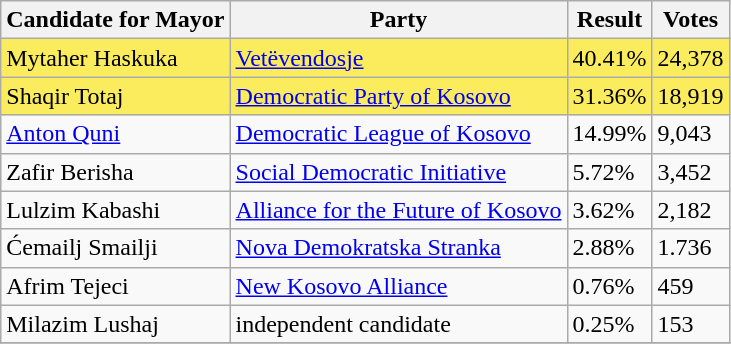<table class=wikitable>
<tr>
<th>Candidate for Mayor</th>
<th>Party</th>
<th>Result</th>
<th>Votes</th>
</tr>
<tr>
<td style="background:#FBEC5D;">Mytaher Haskuka</td>
<td style="background:#FBEC5D;"><a href='#'>Vetëvendosje</a></td>
<td style="background:#FBEC5D;">40.41%</td>
<td style="background:#FBEC5D;">24,378</td>
</tr>
<tr>
<td style="background:#FBEC5D;">Shaqir Totaj</td>
<td style="background:#FBEC5D;"><a href='#'>Democratic Party of Kosovo</a></td>
<td style="background:#FBEC5D;">31.36%</td>
<td style="background:#FBEC5D;">18,919</td>
</tr>
<tr>
<td><a href='#'>Anton Quni</a></td>
<td><a href='#'>Democratic League of Kosovo</a></td>
<td>14.99%</td>
<td>9,043</td>
</tr>
<tr>
<td>Zafir Berisha</td>
<td><a href='#'>Social Democratic Initiative</a></td>
<td>5.72%</td>
<td>3,452</td>
</tr>
<tr>
<td>Lulzim Kabashi</td>
<td><a href='#'>Alliance for the Future of Kosovo</a></td>
<td>3.62%</td>
<td>2,182</td>
</tr>
<tr>
<td>Ćemailj Smailji</td>
<td><a href='#'>Nova Demokratska Stranka</a></td>
<td>2.88%</td>
<td>1.736</td>
</tr>
<tr>
<td>Afrim Tejeci</td>
<td><a href='#'>New Kosovo Alliance</a></td>
<td>0.76%</td>
<td>459</td>
</tr>
<tr>
<td>Milazim Lushaj</td>
<td>independent candidate</td>
<td>0.25%</td>
<td>153</td>
</tr>
<tr>
</tr>
</table>
